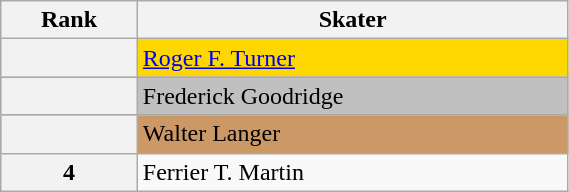<table class="wikitable unsortable" style="text-align:left; width:30%">
<tr>
<th scope="col">Rank</th>
<th scope="col">Skater</th>
</tr>
<tr bgcolor="gold">
<th scope="row"></th>
<td><a href='#'>Roger F. Turner</a></td>
</tr>
<tr bgcolor="silver">
<th scope="row"></th>
<td>Frederick Goodridge</td>
</tr>
<tr bgcolor="cc9966">
<th scope="row"></th>
<td>Walter Langer</td>
</tr>
<tr>
<th scope="row">4</th>
<td>Ferrier T. Martin</td>
</tr>
</table>
